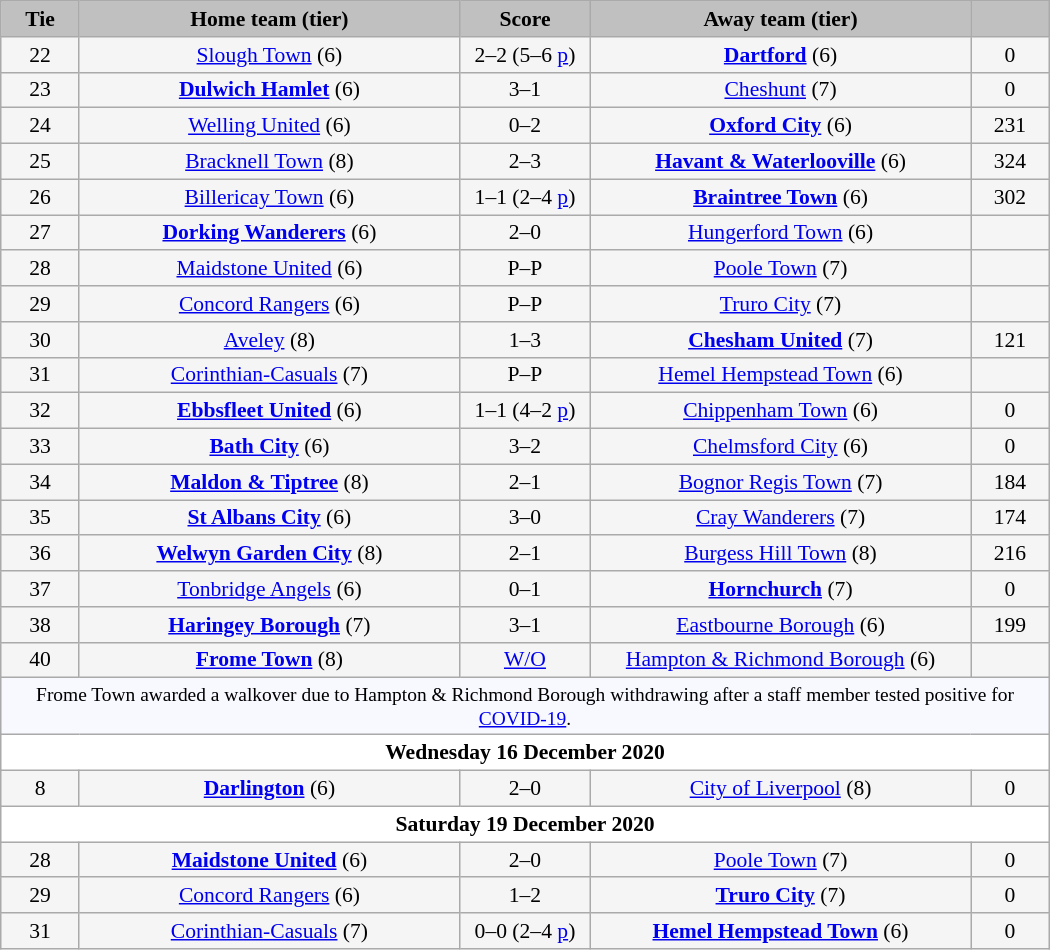<table class="wikitable" style="width: 700px; background:WhiteSmoke; text-align:center; font-size:90%">
<tr>
<td scope="col" style="width:  7.50%; background:silver;"><strong>Tie</strong></td>
<td scope="col" style="width: 36.25%; background:silver;"><strong>Home team (tier)</strong></td>
<td scope="col" style="width: 12.50%; background:silver;"><strong>Score</strong></td>
<td scope="col" style="width: 36.25%; background:silver;"><strong>Away team (tier)</strong></td>
<td scope="col" style="width:  7.50%; background:silver;"><strong></strong></td>
</tr>
<tr>
<td>22</td>
<td><a href='#'>Slough Town</a> (6)</td>
<td>2–2 (5–6 <a href='#'>p</a>)</td>
<td><strong><a href='#'>Dartford</a></strong> (6)</td>
<td>0</td>
</tr>
<tr>
<td>23</td>
<td><strong><a href='#'>Dulwich Hamlet</a></strong> (6)</td>
<td>3–1</td>
<td><a href='#'>Cheshunt</a> (7)</td>
<td>0</td>
</tr>
<tr>
<td>24</td>
<td><a href='#'>Welling United</a> (6)</td>
<td>0–2</td>
<td><strong><a href='#'>Oxford City</a></strong> (6)</td>
<td>231</td>
</tr>
<tr>
<td>25</td>
<td><a href='#'>Bracknell Town</a> (8)</td>
<td>2–3</td>
<td><strong><a href='#'>Havant & Waterlooville</a></strong> (6)</td>
<td>324</td>
</tr>
<tr>
<td>26</td>
<td><a href='#'>Billericay Town</a> (6)</td>
<td>1–1 (2–4 <a href='#'>p</a>)</td>
<td><strong><a href='#'>Braintree Town</a></strong> (6)</td>
<td>302</td>
</tr>
<tr>
<td>27</td>
<td><strong><a href='#'>Dorking Wanderers</a></strong> (6)</td>
<td>2–0</td>
<td><a href='#'>Hungerford Town</a> (6)</td>
<td></td>
</tr>
<tr>
<td>28</td>
<td><a href='#'>Maidstone United</a> (6)</td>
<td>P–P</td>
<td><a href='#'>Poole Town</a> (7)</td>
<td></td>
</tr>
<tr>
<td>29</td>
<td><a href='#'>Concord Rangers</a> (6)</td>
<td>P–P</td>
<td><a href='#'>Truro City</a> (7)</td>
<td></td>
</tr>
<tr>
<td>30</td>
<td><a href='#'>Aveley</a> (8)</td>
<td>1–3</td>
<td><strong><a href='#'>Chesham United</a></strong> (7)</td>
<td>121</td>
</tr>
<tr>
<td>31</td>
<td><a href='#'>Corinthian-Casuals</a> (7)</td>
<td>P–P</td>
<td><a href='#'>Hemel Hempstead Town</a> (6)</td>
<td></td>
</tr>
<tr>
<td>32</td>
<td><strong><a href='#'>Ebbsfleet United</a></strong> (6)</td>
<td>1–1 (4–2 <a href='#'>p</a>)</td>
<td><a href='#'>Chippenham Town</a> (6)</td>
<td>0</td>
</tr>
<tr>
<td>33</td>
<td><strong><a href='#'>Bath City</a></strong> (6)</td>
<td>3–2</td>
<td><a href='#'>Chelmsford City</a> (6)</td>
<td>0</td>
</tr>
<tr>
<td>34</td>
<td><strong><a href='#'>Maldon & Tiptree</a></strong> (8)</td>
<td>2–1</td>
<td><a href='#'>Bognor Regis Town</a> (7)</td>
<td>184</td>
</tr>
<tr>
<td>35</td>
<td><strong><a href='#'>St Albans City</a></strong> (6)</td>
<td>3–0</td>
<td><a href='#'>Cray Wanderers</a> (7)</td>
<td>174</td>
</tr>
<tr>
<td>36</td>
<td><strong><a href='#'>Welwyn Garden City</a></strong> (8)</td>
<td>2–1</td>
<td><a href='#'>Burgess Hill Town</a> (8)</td>
<td>216</td>
</tr>
<tr>
<td>37</td>
<td><a href='#'>Tonbridge Angels</a> (6)</td>
<td>0–1</td>
<td><strong><a href='#'>Hornchurch</a></strong> (7)</td>
<td>0</td>
</tr>
<tr>
<td>38</td>
<td><strong><a href='#'>Haringey Borough</a></strong> (7)</td>
<td>3–1</td>
<td><a href='#'>Eastbourne Borough</a> (6)</td>
<td>199</td>
</tr>
<tr>
<td>40</td>
<td><strong><a href='#'>Frome Town</a></strong> (8)</td>
<td><a href='#'>W/O</a></td>
<td><a href='#'>Hampton & Richmond Borough</a> (6)</td>
<td></td>
</tr>
<tr>
<td colspan="5" style="background:GhostWhite; height:20px; text-align:center; font-size:90%">Frome Town awarded a walkover due to Hampton & Richmond Borough withdrawing after a staff member tested positive for <a href='#'>COVID-19</a>.</td>
</tr>
<tr>
<td colspan="5" style= background:White><strong>Wednesday 16 December 2020</strong></td>
</tr>
<tr>
<td>8</td>
<td><strong><a href='#'>Darlington</a></strong> (6)</td>
<td>2–0</td>
<td><a href='#'>City of Liverpool</a> (8)</td>
<td>0</td>
</tr>
<tr>
<td colspan="5" style= background:White><strong>Saturday 19 December 2020</strong></td>
</tr>
<tr>
<td>28</td>
<td><strong><a href='#'>Maidstone United</a></strong> (6)</td>
<td>2–0</td>
<td><a href='#'>Poole Town</a> (7)</td>
<td>0</td>
</tr>
<tr>
<td>29</td>
<td><a href='#'>Concord Rangers</a> (6)</td>
<td>1–2</td>
<td><strong><a href='#'>Truro City</a></strong> (7)</td>
<td>0</td>
</tr>
<tr>
<td>31</td>
<td><a href='#'>Corinthian-Casuals</a> (7)</td>
<td>0–0 (2–4 <a href='#'>p</a>)</td>
<td><strong><a href='#'>Hemel Hempstead Town</a></strong> (6)</td>
<td>0</td>
</tr>
</table>
